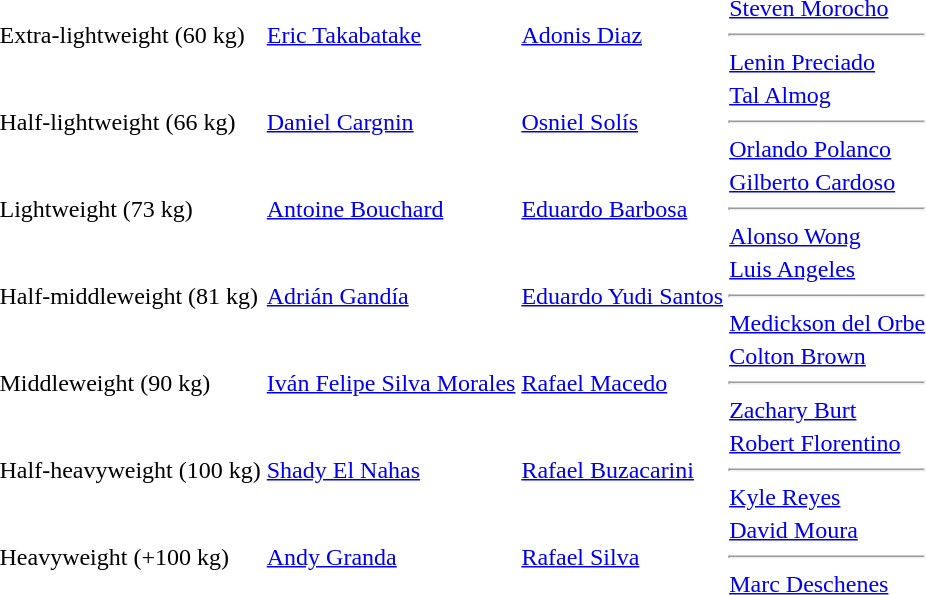<table>
<tr>
<td>Extra-lightweight (60 kg)</td>
<td><a href='#'>Eric Takabatake</a><br></td>
<td><a href='#'>Adonis Diaz</a><br></td>
<td><a href='#'>Steven Morocho</a><br><hr><a href='#'>Lenin Preciado</a><br></td>
</tr>
<tr>
<td>Half-lightweight (66 kg)</td>
<td><a href='#'>Daniel Cargnin</a><br></td>
<td><a href='#'>Osniel Solís</a><br></td>
<td><a href='#'>Tal Almog</a><br><hr><a href='#'>Orlando Polanco</a><br></td>
</tr>
<tr>
<td>Lightweight (73 kg)</td>
<td><a href='#'>Antoine Bouchard</a><br></td>
<td><a href='#'>Eduardo Barbosa</a><br></td>
<td><a href='#'>Gilberto Cardoso</a><br><hr><a href='#'>Alonso Wong</a><br></td>
</tr>
<tr>
<td>Half-middleweight (81 kg)</td>
<td><a href='#'>Adrián Gandía</a><br></td>
<td><a href='#'>Eduardo Yudi Santos</a><br></td>
<td><a href='#'>Luis Angeles</a><br><hr><a href='#'>Medickson del Orbe</a><br></td>
</tr>
<tr>
<td>Middleweight (90 kg)</td>
<td><a href='#'>Iván Felipe Silva Morales</a><br></td>
<td><a href='#'>Rafael Macedo</a><br></td>
<td><a href='#'>Colton Brown</a><br><hr><a href='#'>Zachary Burt</a><br></td>
</tr>
<tr>
<td>Half-heavyweight (100 kg)</td>
<td><a href='#'>Shady El Nahas</a><br></td>
<td><a href='#'>Rafael Buzacarini</a><br></td>
<td><a href='#'>Robert Florentino</a><br><hr><a href='#'>Kyle Reyes</a><br></td>
</tr>
<tr>
<td>Heavyweight (+100 kg)</td>
<td><a href='#'>Andy Granda</a><br></td>
<td><a href='#'>Rafael Silva</a><br></td>
<td><a href='#'>David Moura</a><br><hr><a href='#'>Marc Deschenes</a><br> </td>
</tr>
</table>
